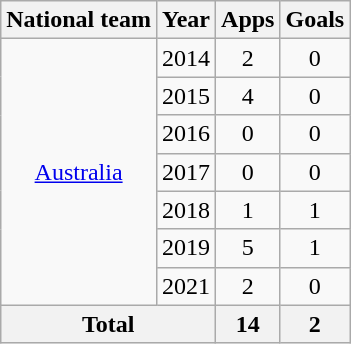<table class="wikitable" style="text-align:center">
<tr>
<th>National team</th>
<th>Year</th>
<th>Apps</th>
<th>Goals</th>
</tr>
<tr>
<td rowspan="7"><a href='#'>Australia</a></td>
<td>2014</td>
<td>2</td>
<td>0</td>
</tr>
<tr>
<td>2015</td>
<td>4</td>
<td>0</td>
</tr>
<tr>
<td>2016</td>
<td>0</td>
<td>0</td>
</tr>
<tr>
<td>2017</td>
<td>0</td>
<td>0</td>
</tr>
<tr>
<td>2018</td>
<td>1</td>
<td>1</td>
</tr>
<tr>
<td>2019</td>
<td>5</td>
<td>1</td>
</tr>
<tr>
<td>2021</td>
<td>2</td>
<td>0</td>
</tr>
<tr>
<th colspan="2">Total</th>
<th>14</th>
<th>2</th>
</tr>
</table>
